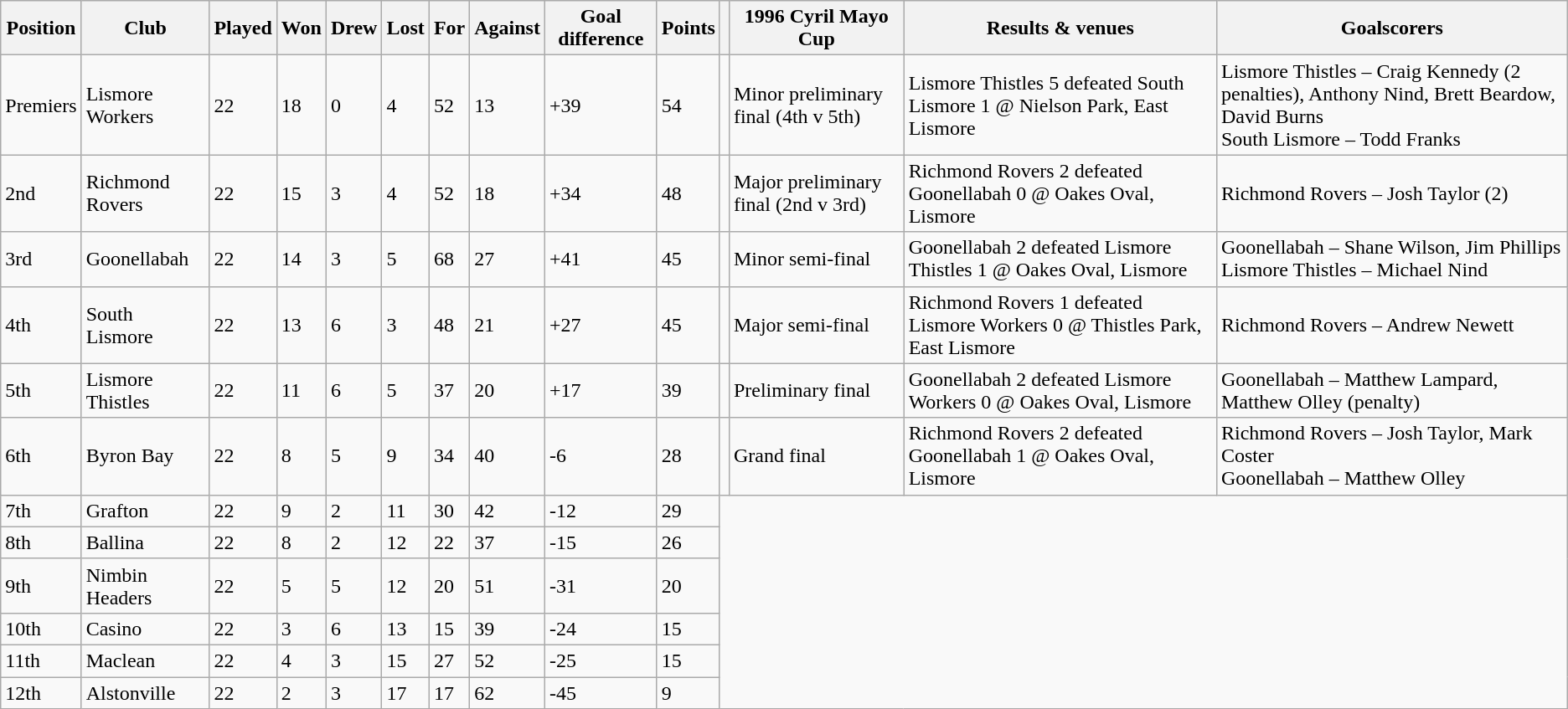<table class="wikitable">
<tr>
<th>Position</th>
<th>Club</th>
<th>Played</th>
<th>Won</th>
<th>Drew</th>
<th>Lost</th>
<th>For</th>
<th>Against</th>
<th>Goal difference</th>
<th>Points</th>
<th></th>
<th>1996 Cyril Mayo Cup</th>
<th>Results & venues</th>
<th>Goalscorers</th>
</tr>
<tr>
<td>Premiers</td>
<td>Lismore Workers</td>
<td>22</td>
<td>18</td>
<td>0</td>
<td>4</td>
<td>52</td>
<td>13</td>
<td>+39</td>
<td>54</td>
<td></td>
<td>Minor preliminary final (4th v 5th)</td>
<td>Lismore Thistles 5 defeated South Lismore 1 @ Nielson Park, East Lismore</td>
<td>Lismore Thistles – Craig Kennedy (2 penalties), Anthony Nind, Brett Beardow, David Burns<br>South Lismore – Todd Franks</td>
</tr>
<tr>
<td>2nd</td>
<td>Richmond Rovers</td>
<td>22</td>
<td>15</td>
<td>3</td>
<td>4</td>
<td>52</td>
<td>18</td>
<td>+34</td>
<td>48</td>
<td></td>
<td>Major preliminary final (2nd v 3rd)</td>
<td>Richmond Rovers 2 defeated Goonellabah 0 @ Oakes Oval, Lismore</td>
<td>Richmond Rovers – Josh Taylor (2)</td>
</tr>
<tr>
<td>3rd</td>
<td>Goonellabah</td>
<td>22</td>
<td>14</td>
<td>3</td>
<td>5</td>
<td>68</td>
<td>27</td>
<td>+41</td>
<td>45</td>
<td></td>
<td>Minor semi-final</td>
<td>Goonellabah 2 defeated Lismore Thistles 1 @ Oakes Oval, Lismore</td>
<td>Goonellabah – Shane Wilson, Jim Phillips<br>Lismore Thistles – Michael Nind</td>
</tr>
<tr>
<td>4th</td>
<td>South Lismore</td>
<td>22</td>
<td>13</td>
<td>6</td>
<td>3</td>
<td>48</td>
<td>21</td>
<td>+27</td>
<td>45</td>
<td></td>
<td>Major semi-final</td>
<td>Richmond Rovers 1 defeated Lismore Workers 0 @ Thistles Park, East Lismore</td>
<td>Richmond Rovers – Andrew Newett</td>
</tr>
<tr>
<td>5th</td>
<td>Lismore Thistles</td>
<td>22</td>
<td>11</td>
<td>6</td>
<td>5</td>
<td>37</td>
<td>20</td>
<td>+17</td>
<td>39</td>
<td></td>
<td>Preliminary final</td>
<td>Goonellabah 2 defeated Lismore Workers 0 @ Oakes Oval, Lismore</td>
<td>Goonellabah – Matthew Lampard, Matthew Olley (penalty)</td>
</tr>
<tr>
<td>6th</td>
<td>Byron Bay</td>
<td>22</td>
<td>8</td>
<td>5</td>
<td>9</td>
<td>34</td>
<td>40</td>
<td>-6</td>
<td>28</td>
<td></td>
<td>Grand final</td>
<td>Richmond Rovers 2 defeated Goonellabah 1 @ Oakes Oval, Lismore</td>
<td>Richmond Rovers – Josh Taylor, Mark Coster<br>Goonellabah – Matthew Olley</td>
</tr>
<tr>
<td>7th</td>
<td>Grafton</td>
<td>22</td>
<td>9</td>
<td>2</td>
<td>11</td>
<td>30</td>
<td>42</td>
<td>-12</td>
<td>29</td>
</tr>
<tr>
<td>8th</td>
<td>Ballina</td>
<td>22</td>
<td>8</td>
<td>2</td>
<td>12</td>
<td>22</td>
<td>37</td>
<td>-15</td>
<td>26</td>
</tr>
<tr>
<td>9th</td>
<td>Nimbin Headers</td>
<td>22</td>
<td>5</td>
<td>5</td>
<td>12</td>
<td>20</td>
<td>51</td>
<td>-31</td>
<td>20</td>
</tr>
<tr>
<td>10th</td>
<td>Casino</td>
<td>22</td>
<td>3</td>
<td>6</td>
<td>13</td>
<td>15</td>
<td>39</td>
<td>-24</td>
<td>15</td>
</tr>
<tr>
<td>11th</td>
<td>Maclean</td>
<td>22</td>
<td>4</td>
<td>3</td>
<td>15</td>
<td>27</td>
<td>52</td>
<td>-25</td>
<td>15</td>
</tr>
<tr>
<td>12th</td>
<td>Alstonville</td>
<td>22</td>
<td>2</td>
<td>3</td>
<td>17</td>
<td>17</td>
<td>62</td>
<td>-45</td>
<td>9</td>
</tr>
</table>
